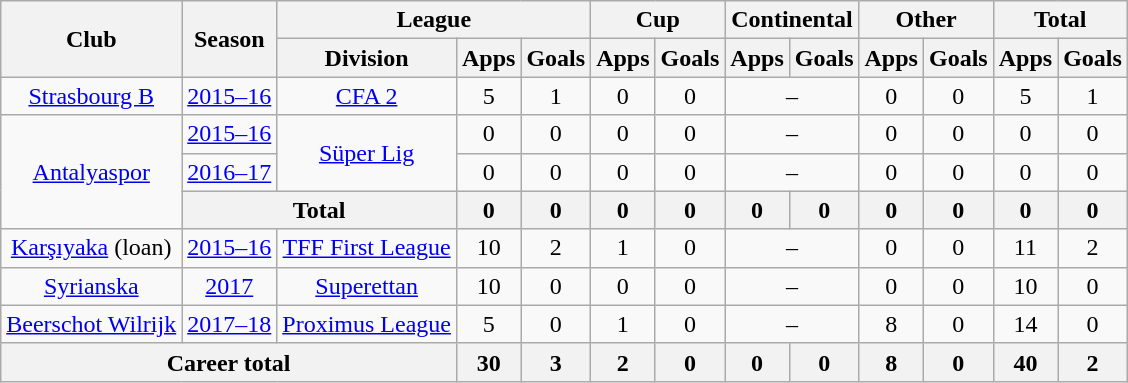<table class="wikitable" style="text-align: center">
<tr>
<th rowspan="2">Club</th>
<th rowspan="2">Season</th>
<th colspan="3">League</th>
<th colspan="2">Cup</th>
<th colspan="2">Continental</th>
<th colspan="2">Other</th>
<th colspan="2">Total</th>
</tr>
<tr>
<th>Division</th>
<th>Apps</th>
<th>Goals</th>
<th>Apps</th>
<th>Goals</th>
<th>Apps</th>
<th>Goals</th>
<th>Apps</th>
<th>Goals</th>
<th>Apps</th>
<th>Goals</th>
</tr>
<tr>
<td><a href='#'>Strasbourg B</a></td>
<td><a href='#'>2015–16</a></td>
<td><a href='#'>CFA 2</a></td>
<td>5</td>
<td>1</td>
<td>0</td>
<td>0</td>
<td colspan="2">–</td>
<td>0</td>
<td>0</td>
<td>5</td>
<td>1</td>
</tr>
<tr>
<td rowspan="3"><a href='#'>Antalyaspor</a></td>
<td><a href='#'>2015–16</a></td>
<td rowspan="2"><a href='#'>Süper Lig</a></td>
<td>0</td>
<td>0</td>
<td>0</td>
<td>0</td>
<td colspan="2">–</td>
<td>0</td>
<td>0</td>
<td>0</td>
<td>0</td>
</tr>
<tr>
<td><a href='#'>2016–17</a></td>
<td>0</td>
<td>0</td>
<td>0</td>
<td>0</td>
<td colspan="2">–</td>
<td>0</td>
<td>0</td>
<td>0</td>
<td>0</td>
</tr>
<tr>
<th colspan="2">Total</th>
<th>0</th>
<th>0</th>
<th>0</th>
<th>0</th>
<th>0</th>
<th>0</th>
<th>0</th>
<th>0</th>
<th>0</th>
<th>0</th>
</tr>
<tr>
<td><a href='#'>Karşıyaka</a> (loan)</td>
<td><a href='#'>2015–16</a></td>
<td><a href='#'>TFF First League</a></td>
<td>10</td>
<td>2</td>
<td>1</td>
<td>0</td>
<td colspan="2">–</td>
<td>0</td>
<td>0</td>
<td>11</td>
<td>2</td>
</tr>
<tr>
<td><a href='#'>Syrianska</a></td>
<td><a href='#'>2017</a></td>
<td><a href='#'>Superettan</a></td>
<td>10</td>
<td>0</td>
<td>0</td>
<td>0</td>
<td colspan="2">–</td>
<td>0</td>
<td>0</td>
<td>10</td>
<td>0</td>
</tr>
<tr>
<td><a href='#'>Beerschot Wilrijk</a></td>
<td><a href='#'>2017–18</a></td>
<td><a href='#'>Proximus League</a></td>
<td>5</td>
<td>0</td>
<td>1</td>
<td>0</td>
<td colspan="2">–</td>
<td>8</td>
<td>0</td>
<td>14</td>
<td>0</td>
</tr>
<tr>
<th colspan="3">Career total</th>
<th>30</th>
<th>3</th>
<th>2</th>
<th>0</th>
<th>0</th>
<th>0</th>
<th>8</th>
<th>0</th>
<th>40</th>
<th>2</th>
</tr>
</table>
